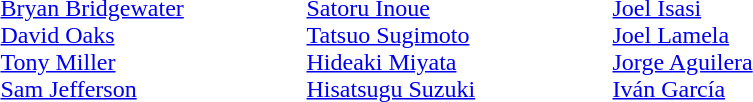<table>
<tr>
<td width=200 valign=top><em></em><br><a href='#'>Bryan Bridgewater</a><br><a href='#'>David Oaks</a><br><a href='#'>Tony Miller</a><br><a href='#'>Sam Jefferson</a></td>
<td width=200 valign=top><em></em><br><a href='#'>Satoru Inoue</a><br><a href='#'>Tatsuo Sugimoto</a><br><a href='#'>Hideaki Miyata</a><br><a href='#'>Hisatsugu Suzuki</a></td>
<td width=200 valign=top><em></em><br><a href='#'>Joel Isasi</a><br><a href='#'>Joel Lamela</a><br><a href='#'>Jorge Aguilera</a><br><a href='#'>Iván García</a></td>
</tr>
</table>
